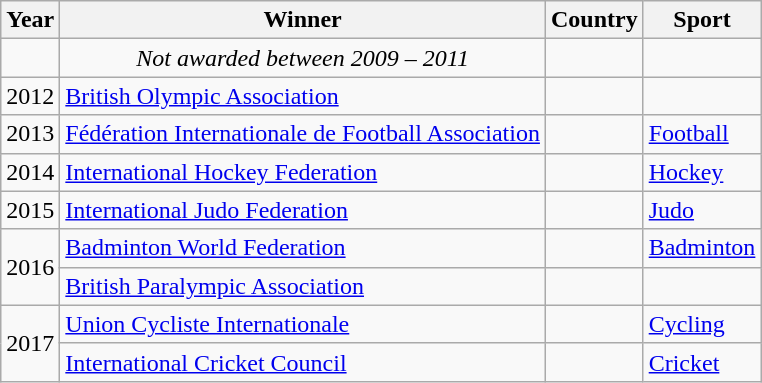<table class="wikitable">
<tr>
<th>Year</th>
<th>Winner</th>
<th>Country</th>
<th>Sport</th>
</tr>
<tr>
<td></td>
<td align=center><em>Not awarded between 2009 – 2011</em></td>
<td></td>
<td></td>
</tr>
<tr>
<td>2012</td>
<td><a href='#'>British Olympic Association</a></td>
<td></td>
<td></td>
</tr>
<tr>
<td>2013</td>
<td><a href='#'>Fédération Internationale de Football Association</a></td>
<td></td>
<td><a href='#'>Football</a></td>
</tr>
<tr>
<td>2014</td>
<td><a href='#'>International Hockey Federation</a></td>
<td></td>
<td><a href='#'>Hockey</a></td>
</tr>
<tr>
<td>2015</td>
<td><a href='#'>International Judo Federation</a></td>
<td></td>
<td><a href='#'>Judo</a></td>
</tr>
<tr>
<td rowspan=2>2016</td>
<td><a href='#'>Badminton World Federation</a></td>
<td></td>
<td><a href='#'>Badminton</a></td>
</tr>
<tr>
<td><a href='#'>British Paralympic Association</a></td>
<td></td>
<td></td>
</tr>
<tr>
<td rowspan=2>2017</td>
<td><a href='#'>Union Cycliste Internationale</a></td>
<td></td>
<td><a href='#'>Cycling</a></td>
</tr>
<tr>
<td><a href='#'>International Cricket Council</a></td>
<td></td>
<td><a href='#'>Cricket</a></td>
</tr>
</table>
